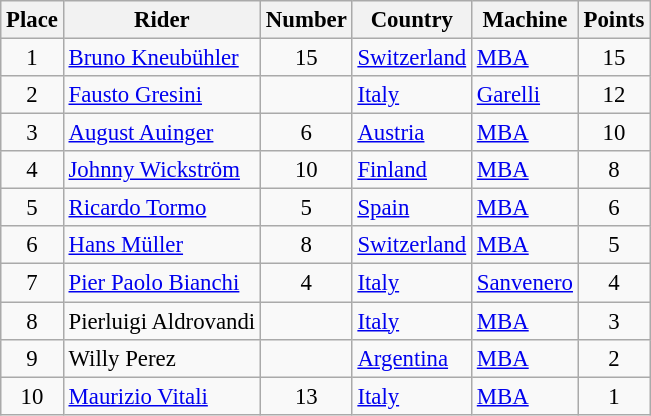<table class="wikitable" style="font-size: 95%;">
<tr>
<th>Place</th>
<th>Rider</th>
<th>Number</th>
<th>Country</th>
<th>Machine</th>
<th>Points</th>
</tr>
<tr>
<td align=center>1</td>
<td> <a href='#'>Bruno Kneubühler</a></td>
<td align=center>15</td>
<td><a href='#'>Switzerland</a></td>
<td><a href='#'>MBA</a></td>
<td align=center>15</td>
</tr>
<tr>
<td align=center>2</td>
<td> <a href='#'>Fausto Gresini</a></td>
<td></td>
<td><a href='#'>Italy</a></td>
<td><a href='#'>Garelli</a></td>
<td align=center>12</td>
</tr>
<tr>
<td align=center>3</td>
<td> <a href='#'>August Auinger</a></td>
<td align=center>6</td>
<td><a href='#'>Austria</a></td>
<td><a href='#'>MBA</a></td>
<td align=center>10</td>
</tr>
<tr>
<td align=center>4</td>
<td> <a href='#'>Johnny Wickström</a></td>
<td align=center>10</td>
<td><a href='#'>Finland</a></td>
<td><a href='#'>MBA</a></td>
<td align=center>8</td>
</tr>
<tr>
<td align=center>5</td>
<td> <a href='#'>Ricardo Tormo</a></td>
<td align=center>5</td>
<td><a href='#'>Spain</a></td>
<td><a href='#'>MBA</a></td>
<td align=center>6</td>
</tr>
<tr>
<td align=center>6</td>
<td> <a href='#'>Hans Müller</a></td>
<td align=center>8</td>
<td><a href='#'>Switzerland</a></td>
<td><a href='#'>MBA</a></td>
<td align=center>5</td>
</tr>
<tr>
<td align=center>7</td>
<td> <a href='#'>Pier Paolo Bianchi</a></td>
<td align=center>4</td>
<td><a href='#'>Italy</a></td>
<td><a href='#'>Sanvenero</a></td>
<td align=center>4</td>
</tr>
<tr>
<td align=center>8</td>
<td> Pierluigi Aldrovandi</td>
<td></td>
<td><a href='#'>Italy</a></td>
<td><a href='#'>MBA</a></td>
<td align=center>3</td>
</tr>
<tr>
<td align=center>9</td>
<td> Willy Perez</td>
<td></td>
<td><a href='#'>Argentina</a></td>
<td><a href='#'>MBA</a></td>
<td align=center>2</td>
</tr>
<tr>
<td align=center>10</td>
<td> <a href='#'>Maurizio Vitali</a></td>
<td align=center>13</td>
<td><a href='#'>Italy</a></td>
<td><a href='#'>MBA</a></td>
<td align=center>1</td>
</tr>
</table>
